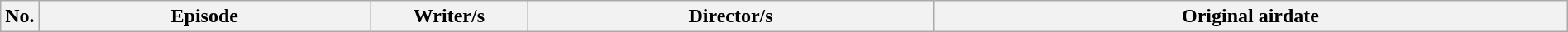<table class="wikitable plainrowheaders" style="width:100%; margin:auto;">
<tr>
<th width="20">No.</th>
<th>Episode</th>
<th width="120">Writer/s</th>
<th>Director/s</th>
<th>Original airdate<br>



</th>
</tr>
</table>
